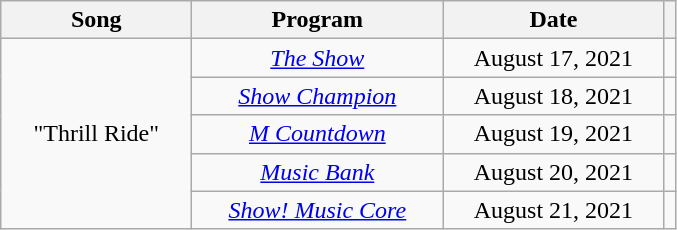<table class="wikitable" style="text-align:center">
<tr>
<th width="120">Song</th>
<th width="160">Program</th>
<th width="140">Date</th>
<th class="unsortable"></th>
</tr>
<tr>
<td rowspan="5">"Thrill Ride"</td>
<td><em><a href='#'>The Show</a></em></td>
<td>August 17, 2021</td>
<td></td>
</tr>
<tr>
<td><em><a href='#'>Show Champion</a></em></td>
<td>August 18, 2021</td>
<td></td>
</tr>
<tr>
<td><em><a href='#'>M Countdown</a></em></td>
<td>August 19, 2021</td>
<td></td>
</tr>
<tr>
<td><em><a href='#'>Music Bank</a></em></td>
<td>August 20, 2021</td>
<td></td>
</tr>
<tr>
<td><em><a href='#'>Show! Music Core</a></em></td>
<td>August 21, 2021</td>
<td></td>
</tr>
</table>
